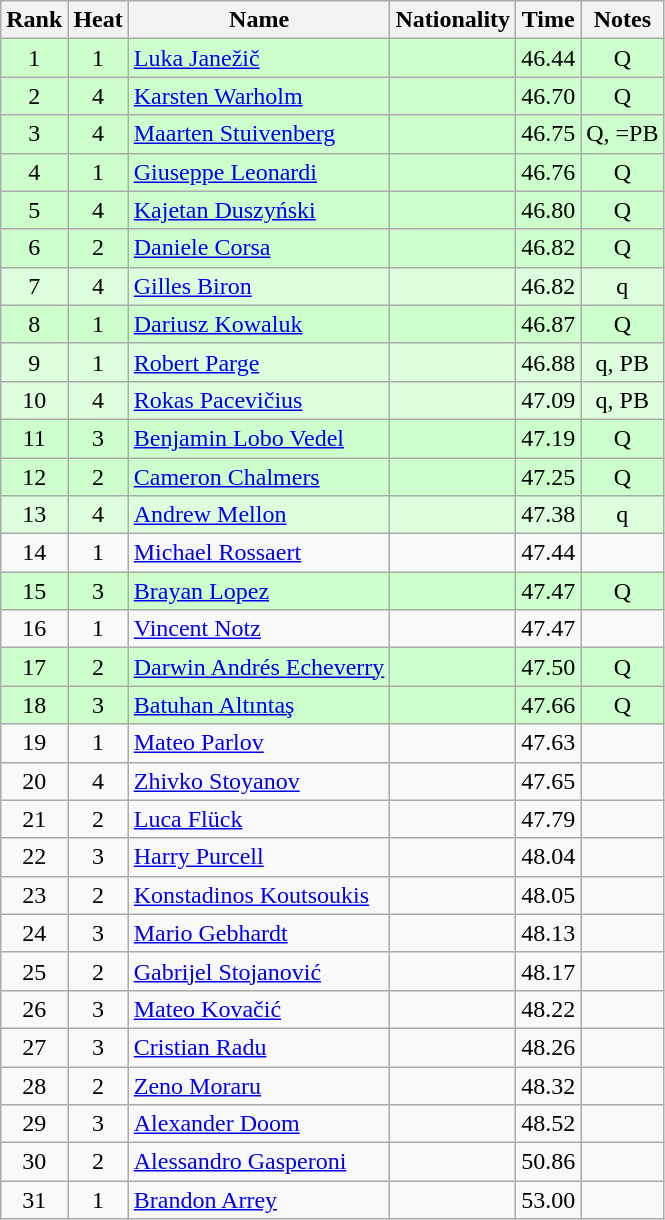<table class="wikitable sortable" style="text-align:center">
<tr>
<th>Rank</th>
<th>Heat</th>
<th>Name</th>
<th>Nationality</th>
<th>Time</th>
<th>Notes</th>
</tr>
<tr bgcolor=ccffcc>
<td>1</td>
<td>1</td>
<td align=left><a href='#'>Luka Janežič</a></td>
<td align=left></td>
<td>46.44</td>
<td>Q</td>
</tr>
<tr bgcolor=ccffcc>
<td>2</td>
<td>4</td>
<td align=left><a href='#'>Karsten Warholm</a></td>
<td align=left></td>
<td>46.70</td>
<td>Q</td>
</tr>
<tr bgcolor=ccffcc>
<td>3</td>
<td>4</td>
<td align=left><a href='#'>Maarten Stuivenberg</a></td>
<td align=left></td>
<td>46.75</td>
<td>Q, =PB</td>
</tr>
<tr bgcolor=ccffcc>
<td>4</td>
<td>1</td>
<td align=left><a href='#'>Giuseppe Leonardi</a></td>
<td align=left></td>
<td>46.76</td>
<td>Q</td>
</tr>
<tr bgcolor=ccffcc>
<td>5</td>
<td>4</td>
<td align=left><a href='#'>Kajetan Duszyński</a></td>
<td align=left></td>
<td>46.80</td>
<td>Q</td>
</tr>
<tr bgcolor=ccffcc>
<td>6</td>
<td>2</td>
<td align=left><a href='#'>Daniele Corsa</a></td>
<td align=left></td>
<td>46.82</td>
<td>Q</td>
</tr>
<tr bgcolor=ddffdd>
<td>7</td>
<td>4</td>
<td align=left><a href='#'>Gilles Biron</a></td>
<td align=left></td>
<td>46.82</td>
<td>q</td>
</tr>
<tr bgcolor=ccffcc>
<td>8</td>
<td>1</td>
<td align=left><a href='#'>Dariusz Kowaluk</a></td>
<td align=left></td>
<td>46.87</td>
<td>Q</td>
</tr>
<tr bgcolor=ddffdd>
<td>9</td>
<td>1</td>
<td align=left><a href='#'>Robert Parge</a></td>
<td align=left></td>
<td>46.88</td>
<td>q, PB</td>
</tr>
<tr bgcolor=ddffdd>
<td>10</td>
<td>4</td>
<td align=left><a href='#'>Rokas Pacevičius</a></td>
<td align=left></td>
<td>47.09</td>
<td>q, PB</td>
</tr>
<tr bgcolor=ccffcc>
<td>11</td>
<td>3</td>
<td align=left><a href='#'>Benjamin Lobo Vedel</a></td>
<td align=left></td>
<td>47.19</td>
<td>Q</td>
</tr>
<tr bgcolor=ccffcc>
<td>12</td>
<td>2</td>
<td align=left><a href='#'>Cameron Chalmers</a></td>
<td align=left></td>
<td>47.25</td>
<td>Q</td>
</tr>
<tr bgcolor=ddffdd>
<td>13</td>
<td>4</td>
<td align=left><a href='#'>Andrew Mellon</a></td>
<td align=left></td>
<td>47.38</td>
<td>q</td>
</tr>
<tr>
<td>14</td>
<td>1</td>
<td align=left><a href='#'>Michael Rossaert</a></td>
<td align=left></td>
<td>47.44</td>
<td></td>
</tr>
<tr bgcolor=ccffcc>
<td>15</td>
<td>3</td>
<td align=left><a href='#'>Brayan Lopez</a></td>
<td align=left></td>
<td>47.47</td>
<td>Q</td>
</tr>
<tr>
<td>16</td>
<td>1</td>
<td align=left><a href='#'>Vincent Notz</a></td>
<td align=left></td>
<td>47.47</td>
<td></td>
</tr>
<tr bgcolor=ccffcc>
<td>17</td>
<td>2</td>
<td align=left><a href='#'>Darwin Andrés Echeverry</a></td>
<td align=left></td>
<td>47.50</td>
<td>Q</td>
</tr>
<tr bgcolor=ccffcc>
<td>18</td>
<td>3</td>
<td align=left><a href='#'>Batuhan Altıntaş</a></td>
<td align=left></td>
<td>47.66</td>
<td>Q</td>
</tr>
<tr>
<td>19</td>
<td>1</td>
<td align=left><a href='#'>Mateo Parlov</a></td>
<td align=left></td>
<td>47.63</td>
<td></td>
</tr>
<tr>
<td>20</td>
<td>4</td>
<td align=left><a href='#'>Zhivko Stoyanov</a></td>
<td align=left></td>
<td>47.65</td>
<td></td>
</tr>
<tr>
<td>21</td>
<td>2</td>
<td align=left><a href='#'>Luca Flück</a></td>
<td align=left></td>
<td>47.79</td>
<td></td>
</tr>
<tr>
<td>22</td>
<td>3</td>
<td align=left><a href='#'>Harry Purcell</a></td>
<td align=left></td>
<td>48.04</td>
<td></td>
</tr>
<tr>
<td>23</td>
<td>2</td>
<td align=left><a href='#'>Konstadinos Koutsoukis</a></td>
<td align=left></td>
<td>48.05</td>
<td></td>
</tr>
<tr>
<td>24</td>
<td>3</td>
<td align=left><a href='#'>Mario Gebhardt</a></td>
<td align=left></td>
<td>48.13</td>
<td></td>
</tr>
<tr>
<td>25</td>
<td>2</td>
<td align=left><a href='#'>Gabrijel Stojanović</a></td>
<td align=left></td>
<td>48.17</td>
<td></td>
</tr>
<tr>
<td>26</td>
<td>3</td>
<td align=left><a href='#'>Mateo Kovačić</a></td>
<td align=left></td>
<td>48.22</td>
<td></td>
</tr>
<tr>
<td>27</td>
<td>3</td>
<td align=left><a href='#'>Cristian Radu</a></td>
<td align=left></td>
<td>48.26</td>
<td></td>
</tr>
<tr>
<td>28</td>
<td>2</td>
<td align=left><a href='#'>Zeno Moraru</a></td>
<td align=left></td>
<td>48.32</td>
<td></td>
</tr>
<tr>
<td>29</td>
<td>3</td>
<td align=left><a href='#'>Alexander Doom</a></td>
<td align=left></td>
<td>48.52</td>
<td></td>
</tr>
<tr>
<td>30</td>
<td>2</td>
<td align=left><a href='#'>Alessandro Gasperoni</a></td>
<td align=left></td>
<td>50.86</td>
<td></td>
</tr>
<tr>
<td>31</td>
<td>1</td>
<td align=left><a href='#'>Brandon Arrey</a></td>
<td align=left></td>
<td>53.00</td>
<td></td>
</tr>
</table>
